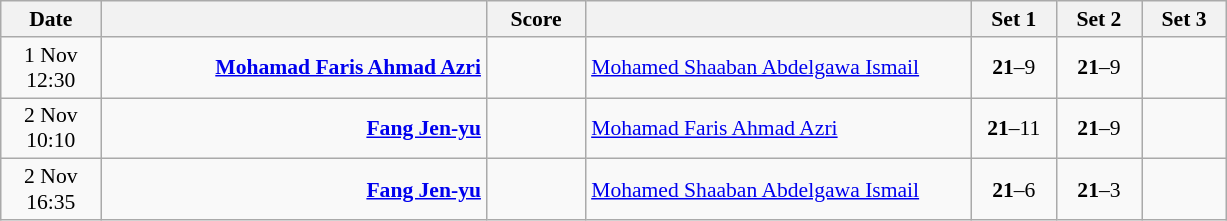<table class="wikitable" style="text-align:center; font-size:90%">
<tr>
<th width="60">Date</th>
<th align="right" width="250"></th>
<th width="60">Score</th>
<th align="left" width="250"></th>
<th width="50">Set 1</th>
<th width="50">Set 2</th>
<th width="50">Set 3</th>
</tr>
<tr>
<td>1 Nov<br>12:30</td>
<td align="right"><strong><a href='#'>Mohamad Faris Ahmad Azri</a></strong> </td>
<td align="center"></td>
<td align="left"> <a href='#'>Mohamed Shaaban Abdelgawa Ismail</a></td>
<td><strong>21</strong>–9</td>
<td><strong>21</strong>–9</td>
<td></td>
</tr>
<tr>
<td>2 Nov<br>10:10</td>
<td align="right"><strong><a href='#'>Fang Jen-yu</a></strong> </td>
<td align="center"></td>
<td align="left"> <a href='#'>Mohamad Faris Ahmad Azri</a></td>
<td><strong>21</strong>–11</td>
<td><strong>21</strong>–9</td>
<td></td>
</tr>
<tr>
<td>2 Nov<br>16:35</td>
<td align="right"><strong><a href='#'>Fang Jen-yu</a></strong> </td>
<td align="center"></td>
<td align="left"> <a href='#'>Mohamed Shaaban Abdelgawa Ismail</a></td>
<td><strong>21</strong>–6</td>
<td><strong>21</strong>–3</td>
<td></td>
</tr>
</table>
